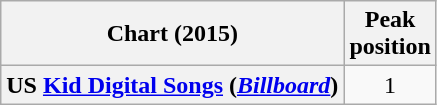<table class="wikitable sortable plainrowheaders">
<tr>
<th>Chart (2015)</th>
<th>Peak<br>position</th>
</tr>
<tr>
<th scope="row">US <a href='#'>Kid Digital Songs</a> (<em><a href='#'>Billboard</a></em>)</th>
<td style="text-align:center;">1</td>
</tr>
</table>
